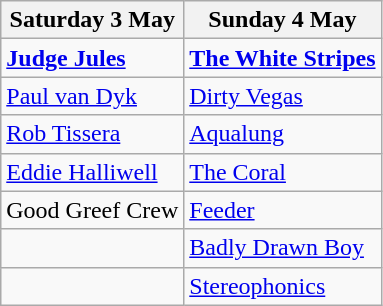<table class="wikitable">
<tr>
<th>Saturday 3 May</th>
<th>Sunday 4 May</th>
</tr>
<tr>
<td><strong><a href='#'>Judge Jules</a></strong></td>
<td><strong><a href='#'>The White Stripes</a></strong></td>
</tr>
<tr>
<td><a href='#'>Paul van Dyk</a></td>
<td><a href='#'>Dirty Vegas</a></td>
</tr>
<tr>
<td><a href='#'>Rob Tissera</a></td>
<td><a href='#'>Aqualung</a></td>
</tr>
<tr>
<td><a href='#'>Eddie Halliwell</a></td>
<td><a href='#'>The Coral</a></td>
</tr>
<tr>
<td>Good Greef Crew</td>
<td><a href='#'>Feeder</a></td>
</tr>
<tr>
<td></td>
<td><a href='#'>Badly Drawn Boy</a></td>
</tr>
<tr>
<td></td>
<td><a href='#'>Stereophonics</a></td>
</tr>
</table>
